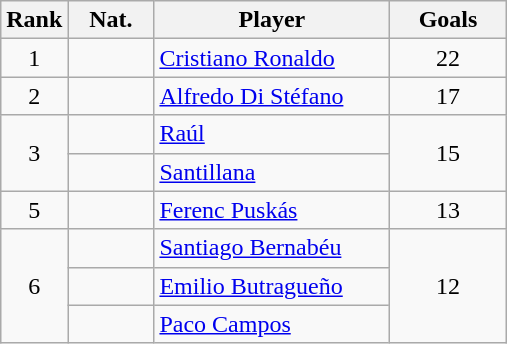<table class="wikitable sortable collapsible" style="text-align: center">
<tr>
<th>Rank</th>
<th width=50>Nat.</th>
<th width=150>Player</th>
<th width=70>Goals</th>
</tr>
<tr>
<td>1</td>
<td></td>
<td align=left><a href='#'>Cristiano Ronaldo</a></td>
<td>22</td>
</tr>
<tr>
<td>2</td>
<td></td>
<td align=left><a href='#'>Alfredo Di Stéfano</a></td>
<td>17</td>
</tr>
<tr>
<td rowspan=2>3</td>
<td></td>
<td align=left><a href='#'>Raúl</a></td>
<td rowspan=2>15</td>
</tr>
<tr>
<td></td>
<td align=left><a href='#'>Santillana</a></td>
</tr>
<tr>
<td>5</td>
<td></td>
<td align=left><a href='#'>Ferenc Puskás</a></td>
<td>13</td>
</tr>
<tr>
<td rowspan=3>6</td>
<td></td>
<td align=left><a href='#'>Santiago Bernabéu</a></td>
<td rowspan=3>12</td>
</tr>
<tr>
<td></td>
<td align=left><a href='#'>Emilio Butragueño</a></td>
</tr>
<tr>
<td></td>
<td align=left><a href='#'>Paco Campos</a></td>
</tr>
</table>
